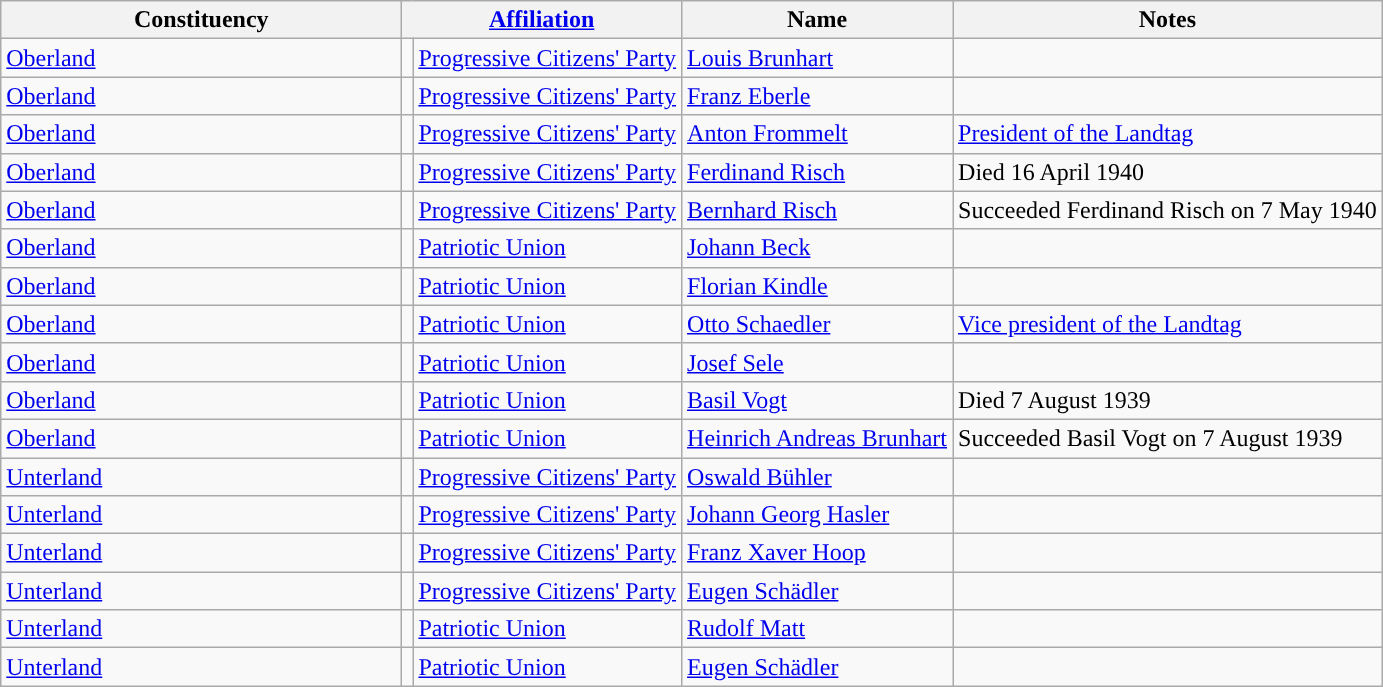<table class="wikitable sortable" id="elected-mps">
<tr>
<th width="260px">Constituency</th>
<th colspan="2"><a href='#'>Affiliation</a></th>
<th>Name</th>
<th>Notes</th>
</tr>
<tr>
<td><a href='#'>Oberland</a></td>
<td style="background-color: "></td>
<td><a href='#'>Progressive Citizens' Party</a></td>
<td><a href='#'>Louis Brunhart</a></td>
<td></td>
</tr>
<tr>
<td><a href='#'>Oberland</a></td>
<td style="background-color: "></td>
<td><a href='#'>Progressive Citizens' Party</a></td>
<td><a href='#'>Franz Eberle</a></td>
<td></td>
</tr>
<tr>
<td><a href='#'>Oberland</a></td>
<td style="background-color: "></td>
<td><a href='#'>Progressive Citizens' Party</a></td>
<td><a href='#'>Anton Frommelt</a></td>
<td><a href='#'>President of the Landtag</a></td>
</tr>
<tr>
<td><a href='#'>Oberland</a></td>
<td style="background-color: "></td>
<td><a href='#'>Progressive Citizens' Party</a></td>
<td><a href='#'>Ferdinand Risch</a></td>
<td>Died 16 April 1940</td>
</tr>
<tr>
<td><a href='#'>Oberland</a></td>
<td style="background-color: "></td>
<td><a href='#'>Progressive Citizens' Party</a></td>
<td><a href='#'>Bernhard Risch</a></td>
<td>Succeeded Ferdinand Risch on 7 May 1940</td>
</tr>
<tr>
<td><a href='#'>Oberland</a></td>
<td style="background-color: "></td>
<td><a href='#'>Patriotic Union</a></td>
<td><a href='#'>Johann Beck</a></td>
<td></td>
</tr>
<tr>
<td><a href='#'>Oberland</a></td>
<td style="background-color: "></td>
<td><a href='#'>Patriotic Union</a></td>
<td><a href='#'>Florian Kindle</a></td>
<td></td>
</tr>
<tr>
<td><a href='#'>Oberland</a></td>
<td style="background-color: "></td>
<td><a href='#'>Patriotic Union</a></td>
<td><a href='#'>Otto Schaedler</a></td>
<td><a href='#'>Vice president of the Landtag</a></td>
</tr>
<tr>
<td><a href='#'>Oberland</a></td>
<td style="background-color: "></td>
<td><a href='#'>Patriotic Union</a></td>
<td><a href='#'>Josef Sele</a></td>
<td></td>
</tr>
<tr>
<td><a href='#'>Oberland</a></td>
<td style="background-color: "></td>
<td><a href='#'>Patriotic Union</a></td>
<td><a href='#'>Basil Vogt</a></td>
<td>Died 7 August 1939</td>
</tr>
<tr>
<td><a href='#'>Oberland</a></td>
<td style="background-color: "></td>
<td><a href='#'>Patriotic Union</a></td>
<td><a href='#'>Heinrich Andreas Brunhart</a></td>
<td>Succeeded Basil Vogt on 7 August 1939</td>
</tr>
<tr>
<td><a href='#'>Unterland</a></td>
<td style="background-color: "></td>
<td><a href='#'>Progressive Citizens' Party</a></td>
<td><a href='#'>Oswald Bühler</a></td>
<td></td>
</tr>
<tr>
<td><a href='#'>Unterland</a></td>
<td style="background-color: "></td>
<td><a href='#'>Progressive Citizens' Party</a></td>
<td><a href='#'>Johann Georg Hasler</a></td>
<td></td>
</tr>
<tr>
<td><a href='#'>Unterland</a></td>
<td style="background-color: "></td>
<td><a href='#'>Progressive Citizens' Party</a></td>
<td><a href='#'>Franz Xaver Hoop</a></td>
<td></td>
</tr>
<tr>
<td><a href='#'>Unterland</a></td>
<td style="background-color: "></td>
<td><a href='#'>Progressive Citizens' Party</a></td>
<td><a href='#'>Eugen Schädler</a></td>
<td></td>
</tr>
<tr>
<td><a href='#'>Unterland</a></td>
<td style="background-color: "></td>
<td><a href='#'>Patriotic Union</a></td>
<td><a href='#'>Rudolf Matt</a></td>
<td></td>
</tr>
<tr>
<td><a href='#'>Unterland</a></td>
<td style="background-color: "></td>
<td><a href='#'>Patriotic Union</a></td>
<td><a href='#'>Eugen Schädler</a></td>
<td></td>
</tr>
</table>
